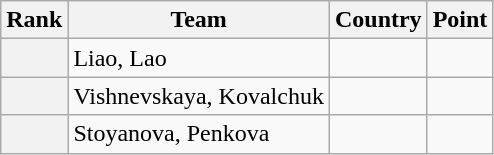<table class="wikitable sortable">
<tr>
<th>Rank</th>
<th>Team</th>
<th>Country</th>
<th>Point</th>
</tr>
<tr>
<th></th>
<td>Liao, Lao</td>
<td></td>
<td></td>
</tr>
<tr>
<th></th>
<td>Vishnevskaya, Kovalchuk</td>
<td></td>
<td></td>
</tr>
<tr>
<th></th>
<td>Stoyanova, Penkova</td>
<td></td>
<td></td>
</tr>
</table>
